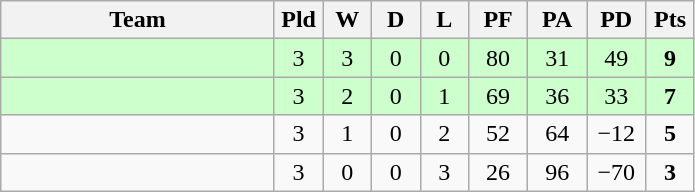<table class="wikitable" style="text-align:center;">
<tr>
<th width=175>Team</th>
<th width=25 abbr="Played">Pld</th>
<th width=25 abbr="Won">W</th>
<th width=25 abbr="Drawn">D</th>
<th width=25 abbr="Lost">L</th>
<th width=32 abbr="Points for">PF</th>
<th width=32 abbr="Points against">PA</th>
<th width=32 abbr="Points difference">PD</th>
<th width=25 abbr="Points">Pts</th>
</tr>
<tr style="background:#cfc;">
<td align=left></td>
<td>3</td>
<td>3</td>
<td>0</td>
<td>0</td>
<td>80</td>
<td>31</td>
<td>49</td>
<td><strong>9</strong></td>
</tr>
<tr style="background:#cfc;">
<td align=left></td>
<td>3</td>
<td>2</td>
<td>0</td>
<td>1</td>
<td>69</td>
<td>36</td>
<td>33</td>
<td><strong>7</strong></td>
</tr>
<tr>
<td align=left></td>
<td>3</td>
<td>1</td>
<td>0</td>
<td>2</td>
<td>52</td>
<td>64</td>
<td>−12</td>
<td><strong>5</strong></td>
</tr>
<tr>
<td align=left></td>
<td>3</td>
<td>0</td>
<td>0</td>
<td>3</td>
<td>26</td>
<td>96</td>
<td>−70</td>
<td><strong>3</strong></td>
</tr>
</table>
